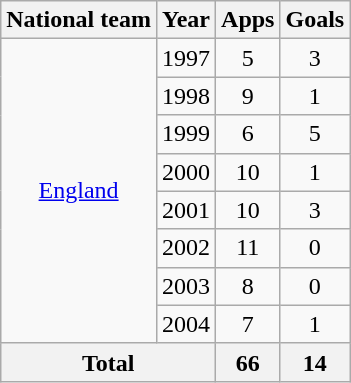<table class="wikitable" style="text-align: center;">
<tr>
<th>National team</th>
<th>Year</th>
<th>Apps</th>
<th>Goals</th>
</tr>
<tr>
<td rowspan="8"><a href='#'>England</a></td>
<td>1997</td>
<td>5</td>
<td>3</td>
</tr>
<tr>
<td>1998</td>
<td>9</td>
<td>1</td>
</tr>
<tr>
<td>1999</td>
<td>6</td>
<td>5</td>
</tr>
<tr>
<td>2000</td>
<td>10</td>
<td>1</td>
</tr>
<tr>
<td>2001</td>
<td>10</td>
<td>3</td>
</tr>
<tr>
<td>2002</td>
<td>11</td>
<td>0</td>
</tr>
<tr>
<td>2003</td>
<td>8</td>
<td>0</td>
</tr>
<tr>
<td>2004</td>
<td>7</td>
<td>1</td>
</tr>
<tr>
<th colspan="2">Total</th>
<th>66</th>
<th>14</th>
</tr>
</table>
